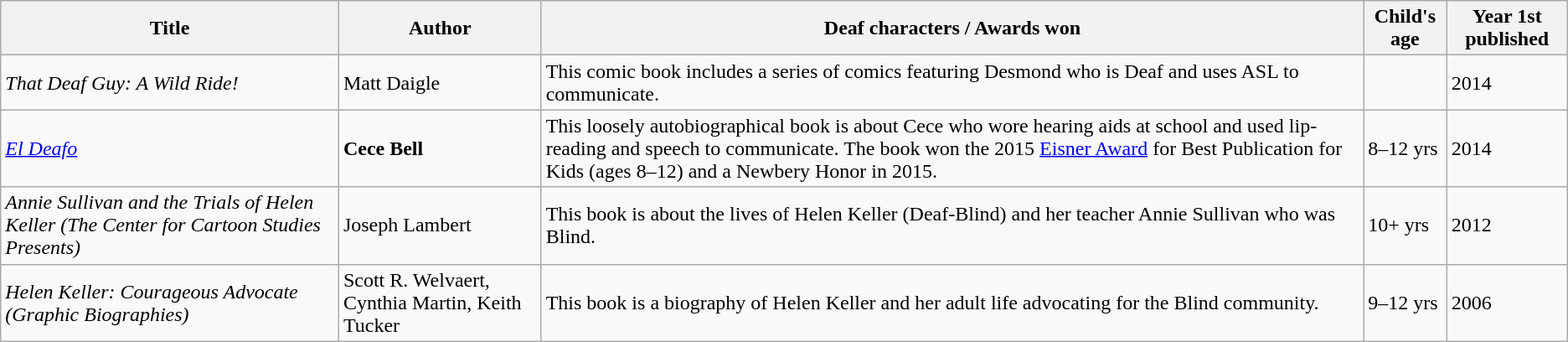<table class="wikitable">
<tr>
<th>Title</th>
<th>Author</th>
<th>Deaf characters / Awards won</th>
<th>Child's age</th>
<th>Year 1st published</th>
</tr>
<tr>
<td><em>That Deaf Guy: A Wild Ride!</em></td>
<td>Matt Daigle</td>
<td>This comic book includes a series of comics featuring Desmond who is Deaf and uses ASL to communicate.</td>
<td></td>
<td>2014</td>
</tr>
<tr>
<td><em><a href='#'>El Deafo</a></em></td>
<td><strong>Cece Bell</strong></td>
<td>This loosely autobiographical book is about Cece who wore hearing aids at school and used lip-reading and speech to communicate. The book won the 2015 <a href='#'>Eisner Award</a> for Best Publication for Kids (ages 8–12) and a Newbery Honor in 2015.</td>
<td>8–12 yrs</td>
<td>2014</td>
</tr>
<tr>
<td><em>Annie Sullivan and the Trials of Helen Keller (The Center for Cartoon Studies Presents)</em></td>
<td>Joseph Lambert</td>
<td>This book is about the lives of Helen Keller (Deaf-Blind) and her teacher Annie Sullivan who was Blind.</td>
<td>10+ yrs</td>
<td>2012</td>
</tr>
<tr>
<td><em>Helen Keller: Courageous Advocate (Graphic Biographies)</em></td>
<td>Scott R. Welvaert, Cynthia Martin, Keith Tucker</td>
<td>This book is a biography of Helen Keller and her adult life advocating for the Blind community.</td>
<td>9–12 yrs</td>
<td>2006</td>
</tr>
</table>
